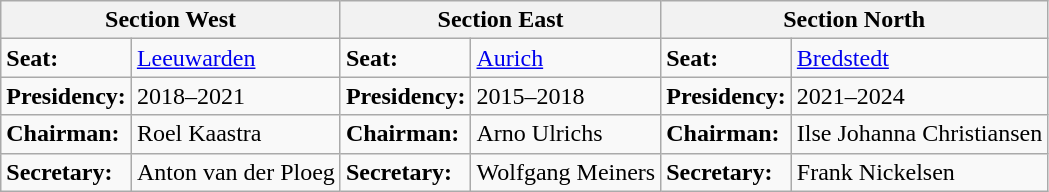<table class="wikitable">
<tr>
<th colspan="2"> <strong>Section West</strong></th>
<th colspan="2"> <strong>Section East</strong></th>
<th colspan="2"> <strong>Section North</strong></th>
</tr>
<tr>
<td><strong>Seat:</strong></td>
<td><a href='#'>Leeuwarden</a></td>
<td><strong>Seat:</strong></td>
<td><a href='#'>Aurich</a></td>
<td><strong>Seat:</strong></td>
<td><a href='#'>Bredstedt</a></td>
</tr>
<tr>
<td><strong>Presidency:</strong></td>
<td>2018–2021</td>
<td><strong>Presidency:</strong></td>
<td>2015–2018</td>
<td><strong>Presidency:</strong></td>
<td>2021–2024</td>
</tr>
<tr>
<td><strong>Chairman:</strong></td>
<td>Roel Kaastra</td>
<td><strong>Chairman:</strong></td>
<td>Arno Ulrichs</td>
<td><strong>Chairman:</strong></td>
<td>Ilse Johanna Christiansen</td>
</tr>
<tr>
<td><strong>Secretary:</strong></td>
<td>Anton van der Ploeg</td>
<td><strong>Secretary:</strong></td>
<td>Wolfgang Meiners</td>
<td><strong>Secretary:</strong></td>
<td>Frank Nickelsen</td>
</tr>
</table>
